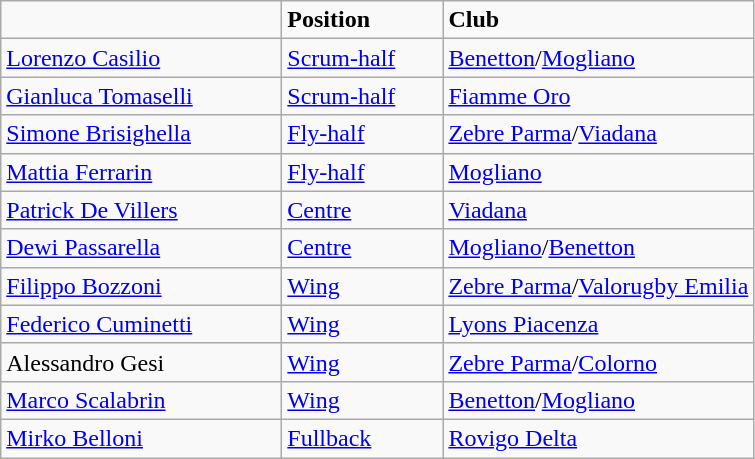<table class="wikitable" style="text-align:left">
<tr>
<td style="width:180px"></td>
<td style="width:100px"><strong>Position</strong></td>
<td style="width:200px"><strong>Club</strong></td>
</tr>
<tr>
<td><a href='#'>Lorenzo Casilio</a></td>
<td><a href='#'>Scrum-half</a></td>
<td> <a href='#'>Benetton</a>/<a href='#'>Mogliano</a></td>
</tr>
<tr>
<td><a href='#'>Gianluca Tomaselli</a></td>
<td><a href='#'>Scrum-half</a></td>
<td> <a href='#'>Fiamme Oro</a></td>
</tr>
<tr>
<td><a href='#'>Simone Brisighella</a></td>
<td><a href='#'>Fly-half</a></td>
<td> <a href='#'>Zebre Parma</a>/<a href='#'>Viadana</a></td>
</tr>
<tr>
<td><a href='#'>Mattia Ferrarin</a></td>
<td><a href='#'>Fly-half</a></td>
<td> <a href='#'>Mogliano</a></td>
</tr>
<tr>
<td><a href='#'>Patrick De Villers</a></td>
<td><a href='#'>Centre</a></td>
<td> <a href='#'>Viadana</a></td>
</tr>
<tr>
<td><a href='#'>Dewi Passarella</a></td>
<td><a href='#'>Centre</a></td>
<td> <a href='#'>Mogliano</a>/<a href='#'>Benetton</a></td>
</tr>
<tr>
<td><a href='#'>Filippo Bozzoni</a></td>
<td><a href='#'>Wing</a></td>
<td> <a href='#'>Zebre Parma</a>/<a href='#'>Valorugby Emilia</a></td>
</tr>
<tr>
<td><a href='#'>Federico Cuminetti</a></td>
<td><a href='#'>Wing</a></td>
<td> <a href='#'>Lyons Piacenza</a></td>
</tr>
<tr>
<td>Alessandro Gesi</td>
<td><a href='#'>Wing</a></td>
<td> <a href='#'>Zebre Parma</a>/<a href='#'>Colorno</a></td>
</tr>
<tr>
<td><a href='#'>Marco Scalabrin</a></td>
<td><a href='#'>Wing</a></td>
<td> <a href='#'>Benetton</a>/<a href='#'>Mogliano</a></td>
</tr>
<tr>
<td><a href='#'>Mirko Belloni</a></td>
<td><a href='#'>Fullback</a></td>
<td> <a href='#'>Rovigo Delta</a></td>
</tr>
</table>
